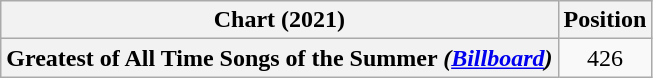<table class="wikitable plainrowheaders" style="text-align:center">
<tr>
<th>Chart (2021)</th>
<th>Position</th>
</tr>
<tr>
<th scope="row">Greatest of All Time Songs of the Summer <em>(<a href='#'>Billboard</a>)</em></th>
<td>426</td>
</tr>
</table>
